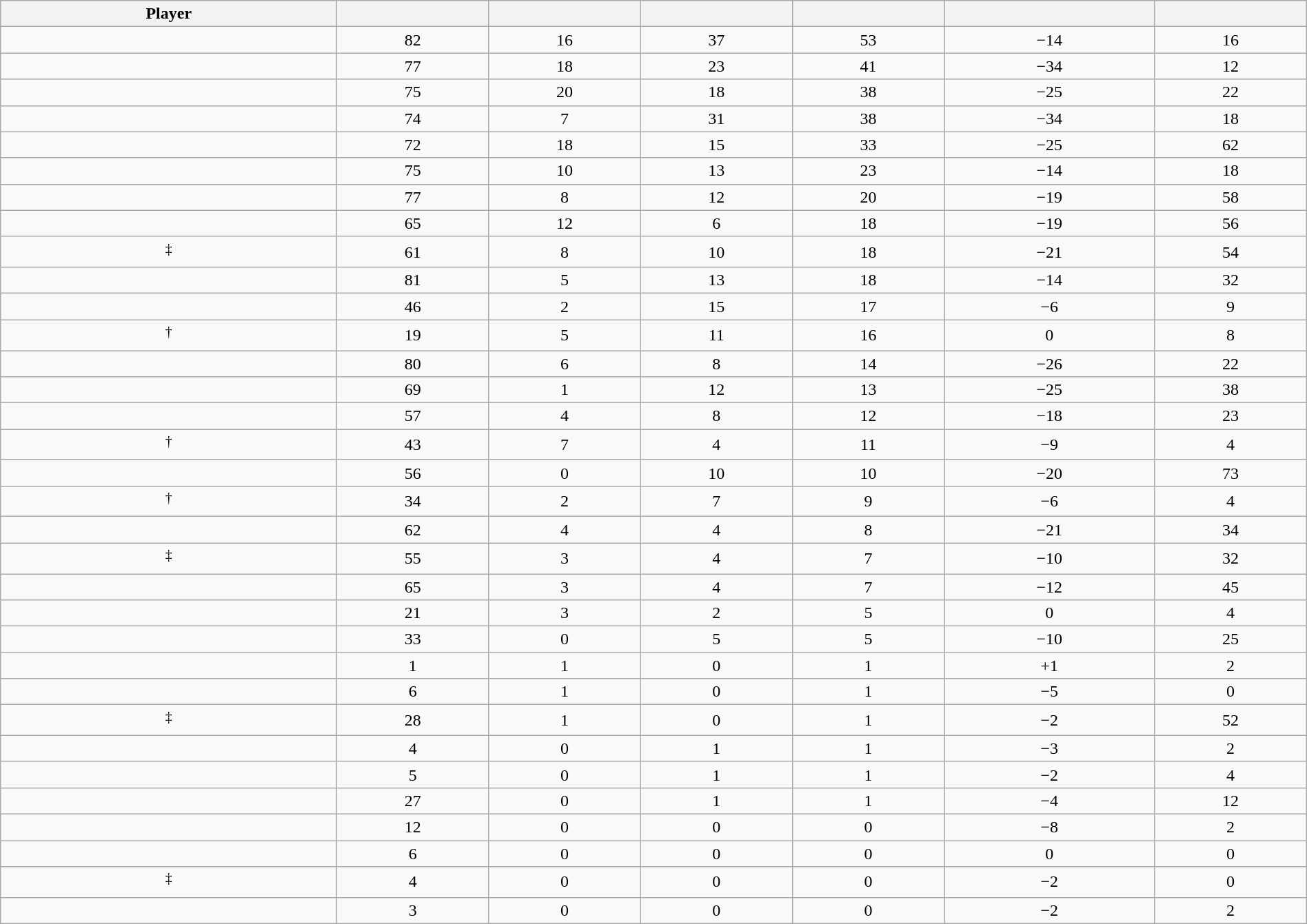<table class="wikitable sortable" style="width:100%; text-align:center;">
<tr align=center>
<th>Player</th>
<th></th>
<th></th>
<th></th>
<th></th>
<th></th>
<th></th>
</tr>
<tr>
<td></td>
<td>82</td>
<td>16</td>
<td>37</td>
<td>53</td>
<td>−14</td>
<td>16</td>
</tr>
<tr>
<td></td>
<td>77</td>
<td>18</td>
<td>23</td>
<td>41</td>
<td>−34</td>
<td>12</td>
</tr>
<tr>
<td></td>
<td>75</td>
<td>20</td>
<td>18</td>
<td>38</td>
<td>−25</td>
<td>22</td>
</tr>
<tr>
<td></td>
<td>74</td>
<td>7</td>
<td>31</td>
<td>38</td>
<td>−34</td>
<td>18</td>
</tr>
<tr>
<td></td>
<td>72</td>
<td>18</td>
<td>15</td>
<td>33</td>
<td>−25</td>
<td>62</td>
</tr>
<tr>
<td></td>
<td>75</td>
<td>10</td>
<td>13</td>
<td>23</td>
<td>−14</td>
<td>18</td>
</tr>
<tr>
<td></td>
<td>77</td>
<td>8</td>
<td>12</td>
<td>20</td>
<td>−19</td>
<td>58</td>
</tr>
<tr>
<td></td>
<td>65</td>
<td>12</td>
<td>6</td>
<td>18</td>
<td>−19</td>
<td>56</td>
</tr>
<tr>
<td><sup>‡</sup></td>
<td>61</td>
<td>8</td>
<td>10</td>
<td>18</td>
<td>−21</td>
<td>54</td>
</tr>
<tr>
<td></td>
<td>81</td>
<td>5</td>
<td>13</td>
<td>18</td>
<td>−14</td>
<td>32</td>
</tr>
<tr>
<td></td>
<td>46</td>
<td>2</td>
<td>15</td>
<td>17</td>
<td>−6</td>
<td>9</td>
</tr>
<tr>
<td><sup>†</sup></td>
<td>19</td>
<td>5</td>
<td>11</td>
<td>16</td>
<td>0</td>
<td>8</td>
</tr>
<tr>
<td></td>
<td>80</td>
<td>6</td>
<td>8</td>
<td>14</td>
<td>−26</td>
<td>22</td>
</tr>
<tr>
<td></td>
<td>69</td>
<td>1</td>
<td>12</td>
<td>13</td>
<td>−25</td>
<td>38</td>
</tr>
<tr>
<td></td>
<td>57</td>
<td>4</td>
<td>8</td>
<td>12</td>
<td>−18</td>
<td>23</td>
</tr>
<tr>
<td><sup>†</sup></td>
<td>43</td>
<td>7</td>
<td>4</td>
<td>11</td>
<td>−9</td>
<td>4</td>
</tr>
<tr>
<td></td>
<td>56</td>
<td>0</td>
<td>10</td>
<td>10</td>
<td>−20</td>
<td>73</td>
</tr>
<tr>
<td><sup>†</sup></td>
<td>34</td>
<td>2</td>
<td>7</td>
<td>9</td>
<td>−6</td>
<td>4</td>
</tr>
<tr>
<td></td>
<td>62</td>
<td>4</td>
<td>4</td>
<td>8</td>
<td>−21</td>
<td>34</td>
</tr>
<tr>
<td><sup>‡</sup></td>
<td>55</td>
<td>3</td>
<td>4</td>
<td>7</td>
<td>−10</td>
<td>32</td>
</tr>
<tr>
<td></td>
<td>65</td>
<td>3</td>
<td>4</td>
<td>7</td>
<td>−12</td>
<td>45</td>
</tr>
<tr>
<td></td>
<td>21</td>
<td>3</td>
<td>2</td>
<td>5</td>
<td>0</td>
<td>4</td>
</tr>
<tr>
<td></td>
<td>33</td>
<td>0</td>
<td>5</td>
<td>5</td>
<td>−10</td>
<td>25</td>
</tr>
<tr>
<td></td>
<td>1</td>
<td>1</td>
<td>0</td>
<td>1</td>
<td>+1</td>
<td>2</td>
</tr>
<tr>
<td></td>
<td>6</td>
<td>1</td>
<td>0</td>
<td>1</td>
<td>−5</td>
<td>0</td>
</tr>
<tr>
<td><sup>‡</sup></td>
<td>28</td>
<td>1</td>
<td>0</td>
<td>1</td>
<td>−2</td>
<td>52</td>
</tr>
<tr>
<td></td>
<td>4</td>
<td>0</td>
<td>1</td>
<td>1</td>
<td>−3</td>
<td>2</td>
</tr>
<tr>
<td></td>
<td>5</td>
<td>0</td>
<td>1</td>
<td>1</td>
<td>−2</td>
<td>4</td>
</tr>
<tr>
<td></td>
<td>27</td>
<td>0</td>
<td>1</td>
<td>1</td>
<td>−4</td>
<td>12</td>
</tr>
<tr>
<td></td>
<td>12</td>
<td>0</td>
<td>0</td>
<td>0</td>
<td>−8</td>
<td>2</td>
</tr>
<tr>
<td></td>
<td>6</td>
<td>0</td>
<td>0</td>
<td>0</td>
<td>0</td>
<td>0</td>
</tr>
<tr>
<td><sup>‡</sup></td>
<td>4</td>
<td>0</td>
<td>0</td>
<td>0</td>
<td>−2</td>
<td>0</td>
</tr>
<tr>
<td></td>
<td>3</td>
<td>0</td>
<td>0</td>
<td>0</td>
<td>−2</td>
<td>2</td>
</tr>
</table>
